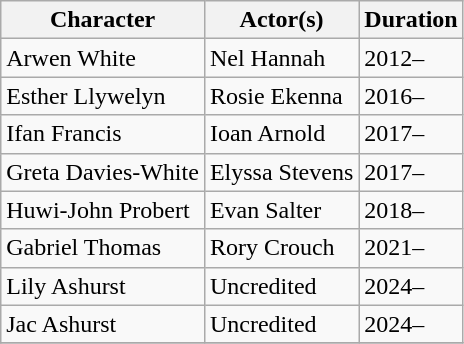<table class="wikitable">
<tr>
<th scope="col">Character</th>
<th>Actor(s)</th>
<th>Duration</th>
</tr>
<tr>
<td>Arwen White</td>
<td>Nel Hannah</td>
<td>2012–</td>
</tr>
<tr>
<td>Esther Llywelyn</td>
<td>Rosie Ekenna</td>
<td>2016–</td>
</tr>
<tr>
<td>Ifan Francis</td>
<td>Ioan Arnold</td>
<td>2017–</td>
</tr>
<tr>
<td>Greta Davies-White</td>
<td>Elyssa Stevens</td>
<td>2017–</td>
</tr>
<tr>
<td>Huwi-John Probert</td>
<td>Evan Salter</td>
<td>2018–</td>
</tr>
<tr>
<td>Gabriel Thomas</td>
<td>Rory Crouch</td>
<td>2021–</td>
</tr>
<tr>
<td>Lily Ashurst</td>
<td>Uncredited</td>
<td>2024–</td>
</tr>
<tr>
<td>Jac Ashurst</td>
<td>Uncredited</td>
<td>2024–</td>
</tr>
<tr>
</tr>
</table>
